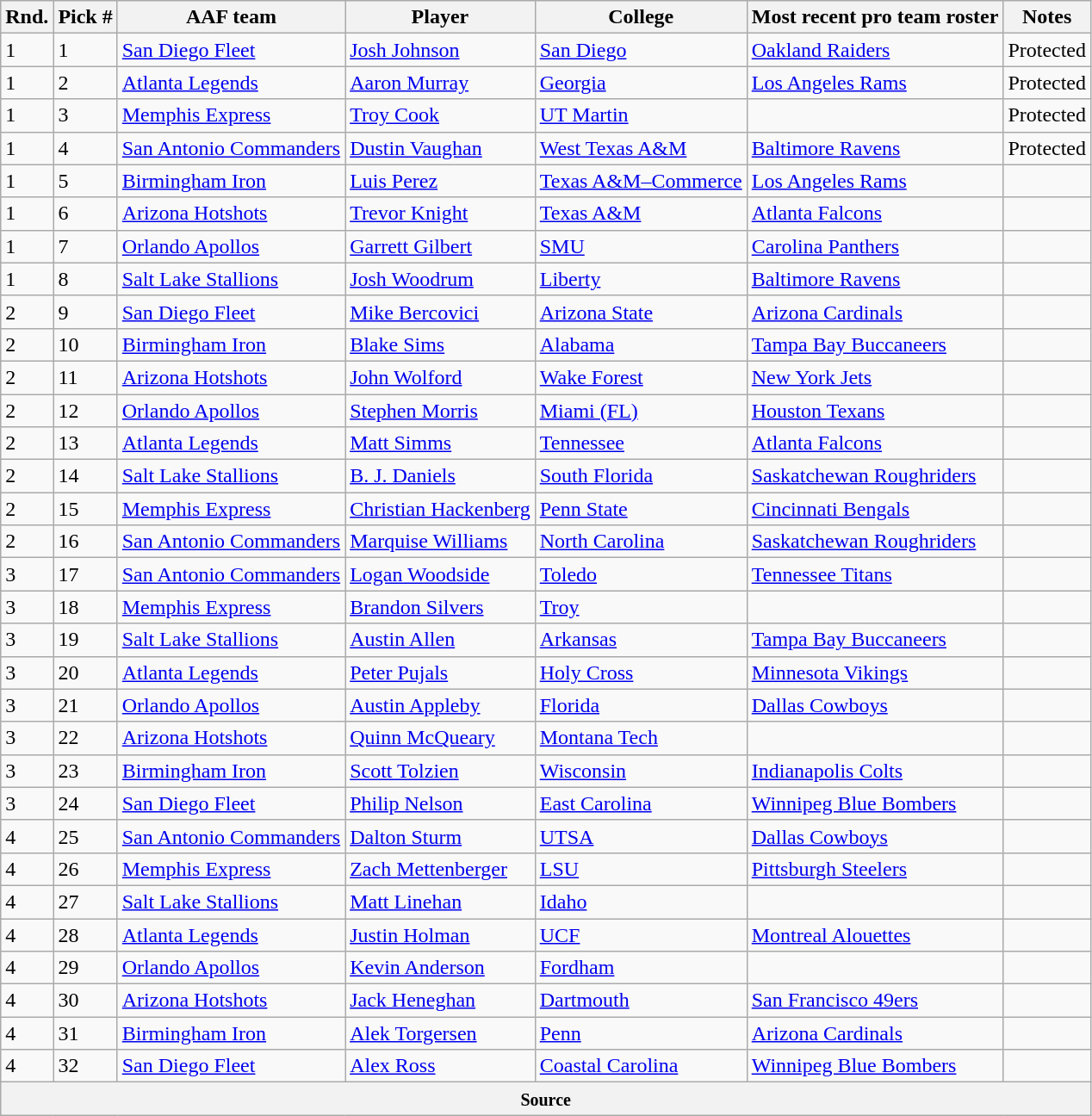<table class="wikitable sortable">
<tr>
<th scope="col">Rnd.</th>
<th scope="col">Pick #</th>
<th scope="col">AAF team</th>
<th scope="col">Player</th>
<th scope="col">College</th>
<th scope="col">Most recent pro team roster</th>
<th scope="col" class="unsortable">Notes</th>
</tr>
<tr>
<td>1</td>
<td>1</td>
<td><a href='#'>San Diego Fleet</a></td>
<td><a href='#'>Josh Johnson</a></td>
<td><a href='#'>San Diego</a></td>
<td><a href='#'>Oakland Raiders</a></td>
<td>Protected</td>
</tr>
<tr>
<td>1</td>
<td>2</td>
<td><a href='#'>Atlanta Legends</a></td>
<td><a href='#'>Aaron Murray</a></td>
<td><a href='#'>Georgia</a></td>
<td><a href='#'>Los Angeles Rams</a></td>
<td>Protected</td>
</tr>
<tr>
<td>1</td>
<td>3</td>
<td><a href='#'>Memphis Express</a></td>
<td><a href='#'>Troy Cook</a></td>
<td><a href='#'>UT Martin</a></td>
<td></td>
<td>Protected</td>
</tr>
<tr>
<td>1</td>
<td>4</td>
<td><a href='#'>San Antonio Commanders</a></td>
<td><a href='#'>Dustin Vaughan</a></td>
<td><a href='#'>West Texas A&M</a></td>
<td><a href='#'>Baltimore Ravens</a></td>
<td>Protected</td>
</tr>
<tr>
<td>1</td>
<td>5</td>
<td><a href='#'>Birmingham Iron</a></td>
<td><a href='#'>Luis Perez</a></td>
<td><a href='#'>Texas A&M–Commerce</a></td>
<td><a href='#'>Los Angeles Rams</a></td>
<td></td>
</tr>
<tr>
<td>1</td>
<td>6</td>
<td><a href='#'>Arizona Hotshots</a></td>
<td><a href='#'>Trevor Knight</a></td>
<td><a href='#'>Texas A&M</a></td>
<td><a href='#'>Atlanta Falcons</a></td>
<td></td>
</tr>
<tr>
<td>1</td>
<td>7</td>
<td><a href='#'>Orlando Apollos</a></td>
<td><a href='#'>Garrett Gilbert</a></td>
<td><a href='#'>SMU</a></td>
<td><a href='#'>Carolina Panthers</a></td>
<td></td>
</tr>
<tr>
<td>1</td>
<td>8</td>
<td><a href='#'>Salt Lake Stallions</a></td>
<td><a href='#'>Josh Woodrum</a></td>
<td><a href='#'>Liberty</a></td>
<td><a href='#'>Baltimore Ravens</a></td>
<td></td>
</tr>
<tr>
<td>2</td>
<td>9</td>
<td><a href='#'>San Diego Fleet</a></td>
<td><a href='#'>Mike Bercovici</a></td>
<td><a href='#'>Arizona State</a></td>
<td><a href='#'>Arizona Cardinals</a></td>
<td></td>
</tr>
<tr>
<td>2</td>
<td>10</td>
<td><a href='#'>Birmingham Iron</a></td>
<td><a href='#'>Blake Sims</a></td>
<td><a href='#'>Alabama</a></td>
<td><a href='#'>Tampa Bay Buccaneers</a></td>
<td></td>
</tr>
<tr>
<td>2</td>
<td>11</td>
<td><a href='#'>Arizona Hotshots</a></td>
<td><a href='#'>John Wolford</a></td>
<td><a href='#'>Wake Forest</a></td>
<td><a href='#'>New York Jets</a></td>
<td></td>
</tr>
<tr>
<td>2</td>
<td>12</td>
<td><a href='#'>Orlando Apollos</a></td>
<td><a href='#'>Stephen Morris</a></td>
<td><a href='#'>Miami (FL)</a></td>
<td><a href='#'>Houston Texans</a></td>
<td></td>
</tr>
<tr>
<td>2</td>
<td>13</td>
<td><a href='#'>Atlanta Legends</a></td>
<td><a href='#'>Matt Simms</a></td>
<td><a href='#'>Tennessee</a></td>
<td><a href='#'>Atlanta Falcons</a></td>
<td></td>
</tr>
<tr>
<td>2</td>
<td>14</td>
<td><a href='#'>Salt Lake Stallions</a></td>
<td><a href='#'>B. J. Daniels</a></td>
<td><a href='#'>South Florida</a></td>
<td><a href='#'>Saskatchewan Roughriders</a></td>
<td></td>
</tr>
<tr>
<td>2</td>
<td>15</td>
<td><a href='#'>Memphis Express</a></td>
<td><a href='#'>Christian Hackenberg</a></td>
<td><a href='#'>Penn State</a></td>
<td><a href='#'>Cincinnati Bengals</a></td>
<td></td>
</tr>
<tr>
<td>2</td>
<td>16</td>
<td><a href='#'>San Antonio Commanders</a></td>
<td><a href='#'>Marquise Williams</a></td>
<td><a href='#'>North Carolina</a></td>
<td><a href='#'>Saskatchewan Roughriders</a></td>
<td></td>
</tr>
<tr>
<td>3</td>
<td>17</td>
<td><a href='#'>San Antonio Commanders</a></td>
<td><a href='#'>Logan Woodside</a></td>
<td><a href='#'>Toledo</a></td>
<td><a href='#'>Tennessee Titans</a></td>
<td></td>
</tr>
<tr>
<td>3</td>
<td>18</td>
<td><a href='#'>Memphis Express</a></td>
<td><a href='#'>Brandon Silvers</a></td>
<td><a href='#'>Troy</a></td>
<td></td>
<td></td>
</tr>
<tr>
<td>3</td>
<td>19</td>
<td><a href='#'>Salt Lake Stallions</a></td>
<td><a href='#'>Austin Allen</a></td>
<td><a href='#'>Arkansas</a></td>
<td><a href='#'>Tampa Bay Buccaneers</a></td>
<td></td>
</tr>
<tr>
<td>3</td>
<td>20</td>
<td><a href='#'>Atlanta Legends</a></td>
<td><a href='#'>Peter Pujals</a></td>
<td><a href='#'>Holy Cross</a></td>
<td><a href='#'>Minnesota Vikings</a></td>
<td></td>
</tr>
<tr>
<td>3</td>
<td>21</td>
<td><a href='#'>Orlando Apollos</a></td>
<td><a href='#'>Austin Appleby</a></td>
<td><a href='#'>Florida</a></td>
<td><a href='#'>Dallas Cowboys</a></td>
<td></td>
</tr>
<tr>
<td>3</td>
<td>22</td>
<td><a href='#'>Arizona Hotshots</a></td>
<td><a href='#'>Quinn McQueary</a></td>
<td><a href='#'>Montana Tech</a></td>
<td></td>
<td></td>
</tr>
<tr>
<td>3</td>
<td>23</td>
<td><a href='#'>Birmingham Iron</a></td>
<td><a href='#'>Scott Tolzien</a></td>
<td><a href='#'>Wisconsin</a></td>
<td><a href='#'>Indianapolis Colts</a></td>
<td></td>
</tr>
<tr>
<td>3</td>
<td>24</td>
<td><a href='#'>San Diego Fleet</a></td>
<td><a href='#'>Philip Nelson</a></td>
<td><a href='#'>East Carolina</a></td>
<td><a href='#'>Winnipeg Blue Bombers</a></td>
<td></td>
</tr>
<tr>
<td>4</td>
<td>25</td>
<td><a href='#'>San Antonio Commanders</a></td>
<td><a href='#'>Dalton Sturm</a></td>
<td><a href='#'>UTSA</a></td>
<td><a href='#'>Dallas Cowboys</a></td>
<td></td>
</tr>
<tr>
<td>4</td>
<td>26</td>
<td><a href='#'>Memphis Express</a></td>
<td><a href='#'>Zach Mettenberger</a></td>
<td><a href='#'>LSU</a></td>
<td><a href='#'>Pittsburgh Steelers</a></td>
<td></td>
</tr>
<tr>
<td>4</td>
<td>27</td>
<td><a href='#'>Salt Lake Stallions</a></td>
<td><a href='#'>Matt Linehan</a></td>
<td><a href='#'>Idaho</a></td>
<td></td>
<td></td>
</tr>
<tr>
<td>4</td>
<td>28</td>
<td><a href='#'>Atlanta Legends</a></td>
<td><a href='#'>Justin Holman</a></td>
<td><a href='#'>UCF</a></td>
<td><a href='#'>Montreal Alouettes</a></td>
<td></td>
</tr>
<tr>
<td>4</td>
<td>29</td>
<td><a href='#'>Orlando Apollos</a></td>
<td><a href='#'>Kevin Anderson</a></td>
<td><a href='#'>Fordham</a></td>
<td></td>
<td></td>
</tr>
<tr>
<td>4</td>
<td>30</td>
<td><a href='#'>Arizona Hotshots</a></td>
<td><a href='#'>Jack Heneghan</a></td>
<td><a href='#'>Dartmouth</a></td>
<td><a href='#'>San Francisco 49ers</a></td>
<td></td>
</tr>
<tr>
<td>4</td>
<td>31</td>
<td><a href='#'>Birmingham Iron</a></td>
<td><a href='#'>Alek Torgersen</a></td>
<td><a href='#'>Penn</a></td>
<td><a href='#'>Arizona Cardinals</a></td>
<td></td>
</tr>
<tr>
<td>4</td>
<td>32</td>
<td><a href='#'>San Diego Fleet</a></td>
<td><a href='#'>Alex Ross</a></td>
<td><a href='#'>Coastal Carolina</a></td>
<td><a href='#'>Winnipeg Blue Bombers</a></td>
<td></td>
</tr>
<tr>
<th colspan=7><small>Source</small> </th>
</tr>
</table>
